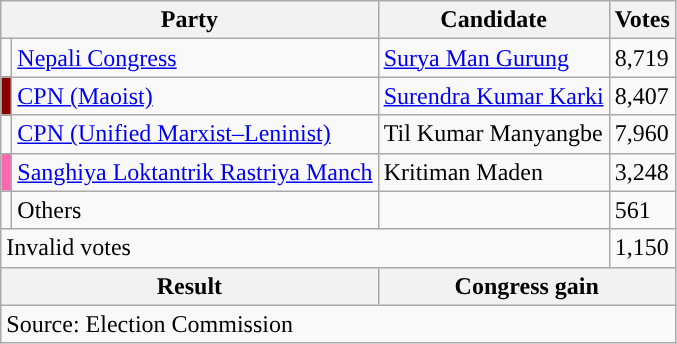<table class="wikitable">
<tr>
<th colspan="2">Party</th>
<th>Candidate</th>
<th>Votes</th>
</tr>
<tr>
<td style="background-color:"></td>
<td><a href='#'>Nepali Congress</a></td>
<td><a href='#'>Surya Man Gurung</a></td>
<td>8,719</td>
</tr>
<tr>
<td style="background-color:darkred"></td>
<td><a href='#'>CPN (Maoist)</a></td>
<td><a href='#'>Surendra Kumar Karki</a></td>
<td>8,407</td>
</tr>
<tr>
<td style="background-color:"></td>
<td><a href='#'>CPN (Unified Marxist–Leninist)</a></td>
<td>Til Kumar Manyangbe</td>
<td>7,960</td>
</tr>
<tr>
<td style="background-color:hotpink"></td>
<td><a href='#'>Sanghiya Loktantrik Rastriya Manch</a></td>
<td>Kritiman Maden</td>
<td>3,248</td>
</tr>
<tr>
<td></td>
<td>Others</td>
<td></td>
<td>561</td>
</tr>
<tr>
<td colspan="3">Invalid votes</td>
<td>1,150</td>
</tr>
<tr>
<th colspan="2">Result</th>
<th colspan="2">Congress gain</th>
</tr>
<tr>
<td colspan="4">Source: Election Commission</td>
</tr>
</table>
